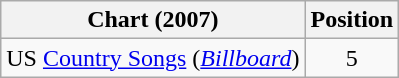<table class="wikitable sortable">
<tr>
<th scope="col">Chart (2007)</th>
<th scope="col">Position</th>
</tr>
<tr>
<td>US <a href='#'>Country Songs</a> (<em><a href='#'>Billboard</a></em>)</td>
<td align="center">5</td>
</tr>
</table>
